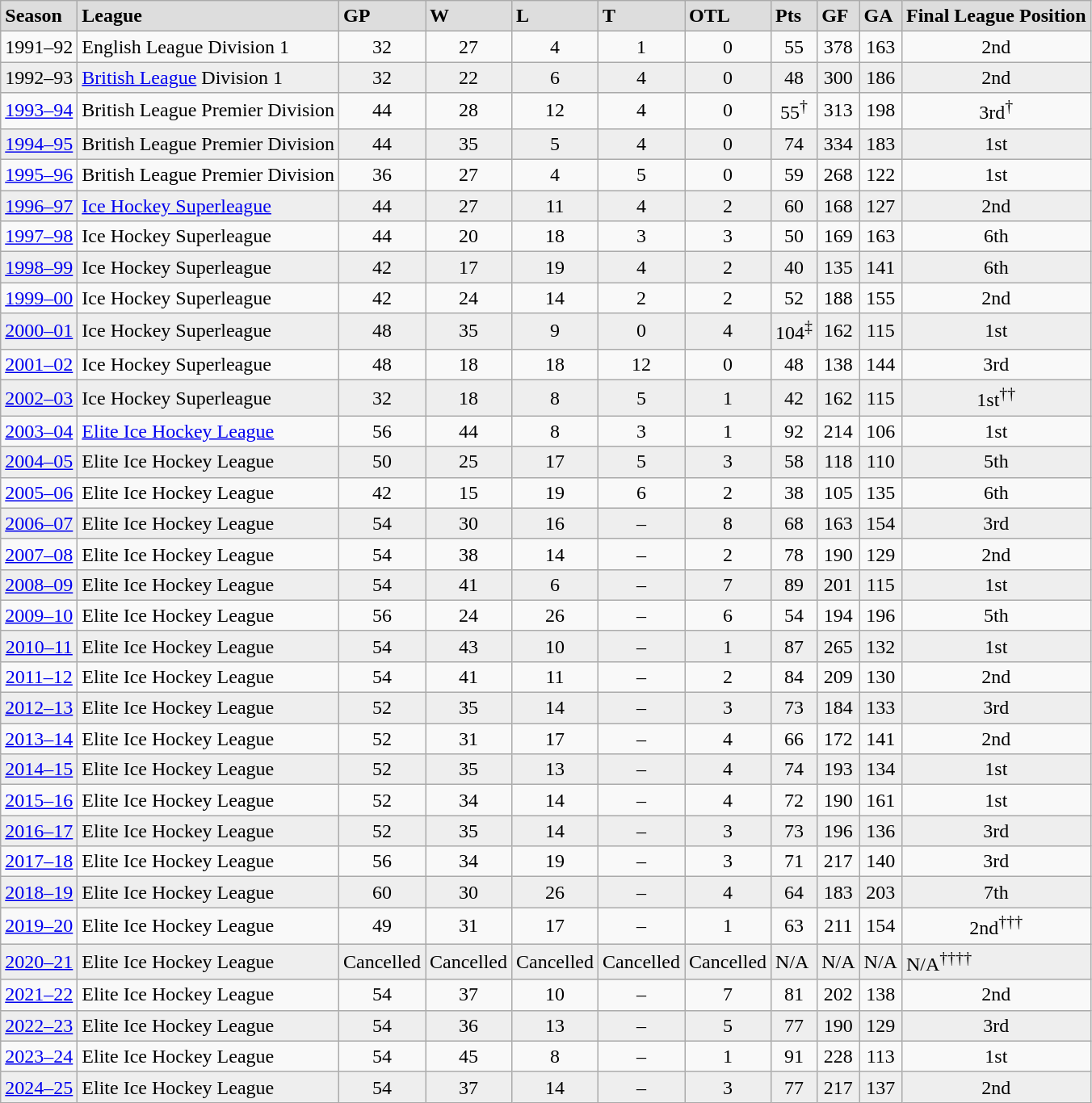<table class="wikitable sortable">
<tr style="font-weight:bold; background:#ddd;"|>
<td>Season</td>
<td>League</td>
<td>GP</td>
<td>W</td>
<td>L</td>
<td>T</td>
<td>OTL</td>
<td>Pts</td>
<td>GF</td>
<td>GA</td>
<td>Final League Position</td>
</tr>
<tr style="text-align:center;">
<td>1991–92</td>
<td align="left">English League Division 1</td>
<td>32</td>
<td>27</td>
<td>4</td>
<td>1</td>
<td>0</td>
<td>55</td>
<td>378</td>
<td>163</td>
<td>2nd</td>
</tr>
<tr style="background:#eee; text-align:center;">
<td>1992–93</td>
<td align="left"><a href='#'>British League</a> Division 1</td>
<td>32</td>
<td>22</td>
<td>6</td>
<td>4</td>
<td>0</td>
<td>48</td>
<td>300</td>
<td>186</td>
<td>2nd</td>
</tr>
<tr style="text-align:center;">
<td><a href='#'>1993–94</a></td>
<td align="left">British League Premier Division</td>
<td>44</td>
<td>28</td>
<td>12</td>
<td>4</td>
<td>0</td>
<td>55<sup>†</sup></td>
<td>313</td>
<td>198</td>
<td>3rd<sup>†</sup></td>
</tr>
<tr style="background:#eee; text-align:center;">
<td><a href='#'>1994–95</a></td>
<td align="left">British League Premier Division</td>
<td>44</td>
<td>35</td>
<td>5</td>
<td>4</td>
<td>0</td>
<td>74</td>
<td>334</td>
<td>183</td>
<td>1st</td>
</tr>
<tr style="text-align:center;">
<td><a href='#'>1995–96</a></td>
<td align="left">British League Premier Division</td>
<td>36</td>
<td>27</td>
<td>4</td>
<td>5</td>
<td>0</td>
<td>59</td>
<td>268</td>
<td>122</td>
<td>1st</td>
</tr>
<tr style="background:#eee; text-align:center;">
<td><a href='#'>1996–97</a></td>
<td align="left"><a href='#'>Ice Hockey Superleague</a></td>
<td>44</td>
<td>27</td>
<td>11</td>
<td>4</td>
<td>2</td>
<td>60</td>
<td>168</td>
<td>127</td>
<td>2nd</td>
</tr>
<tr style="text-align:center;">
<td><a href='#'>1997–98</a></td>
<td align="left">Ice Hockey Superleague</td>
<td>44</td>
<td>20</td>
<td>18</td>
<td>3</td>
<td>3</td>
<td>50</td>
<td>169</td>
<td>163</td>
<td>6th</td>
</tr>
<tr style="background:#eee; text-align:center;">
<td><a href='#'>1998–99</a></td>
<td align="left">Ice Hockey Superleague</td>
<td>42</td>
<td>17</td>
<td>19</td>
<td>4</td>
<td>2</td>
<td>40</td>
<td>135</td>
<td>141</td>
<td>6th</td>
</tr>
<tr style="text-align:center;">
<td><a href='#'>1999–00</a></td>
<td align="left">Ice Hockey Superleague</td>
<td>42</td>
<td>24</td>
<td>14</td>
<td>2</td>
<td>2</td>
<td>52</td>
<td>188</td>
<td>155</td>
<td>2nd</td>
</tr>
<tr style="background:#eee; text-align:center;">
<td><a href='#'>2000–01</a></td>
<td align="left">Ice Hockey Superleague</td>
<td>48</td>
<td>35</td>
<td>9</td>
<td>0</td>
<td>4</td>
<td>104<sup>‡</sup></td>
<td>162</td>
<td>115</td>
<td>1st</td>
</tr>
<tr style="text-align:center;">
<td><a href='#'>2001–02</a></td>
<td align="left">Ice Hockey Superleague</td>
<td>48</td>
<td>18</td>
<td>18</td>
<td>12</td>
<td>0</td>
<td>48</td>
<td>138</td>
<td>144</td>
<td>3rd</td>
</tr>
<tr style="background:#eee; text-align:center;">
<td><a href='#'>2002–03</a></td>
<td align="left">Ice Hockey Superleague</td>
<td>32</td>
<td>18</td>
<td>8</td>
<td>5</td>
<td>1</td>
<td>42</td>
<td>162</td>
<td>115</td>
<td>1st<sup>††</sup></td>
</tr>
<tr style="text-align:center;">
<td><a href='#'>2003–04</a></td>
<td align="left"><a href='#'>Elite Ice Hockey League</a></td>
<td>56</td>
<td>44</td>
<td>8</td>
<td>3</td>
<td>1</td>
<td>92</td>
<td>214</td>
<td>106</td>
<td>1st</td>
</tr>
<tr style="background:#eee; text-align:center;">
<td><a href='#'>2004–05</a></td>
<td align="left">Elite Ice Hockey League</td>
<td>50</td>
<td>25</td>
<td>17</td>
<td>5</td>
<td>3</td>
<td>58</td>
<td>118</td>
<td>110</td>
<td>5th</td>
</tr>
<tr style="text-align:center;">
<td><a href='#'>2005–06</a></td>
<td align="left">Elite Ice Hockey League</td>
<td>42</td>
<td>15</td>
<td>19</td>
<td>6</td>
<td>2</td>
<td>38</td>
<td>105</td>
<td>135</td>
<td>6th</td>
</tr>
<tr style="background:#eee; text-align:center;">
<td><a href='#'>2006–07</a></td>
<td align="left">Elite Ice Hockey League</td>
<td>54</td>
<td>30</td>
<td>16</td>
<td>–</td>
<td>8</td>
<td>68</td>
<td>163</td>
<td>154</td>
<td>3rd</td>
</tr>
<tr style="text-align:center;">
<td><a href='#'>2007–08</a></td>
<td align="left">Elite Ice Hockey League</td>
<td>54</td>
<td>38</td>
<td>14</td>
<td>–</td>
<td>2</td>
<td>78</td>
<td>190</td>
<td>129</td>
<td>2nd</td>
</tr>
<tr style="background:#eee; text-align:center;">
<td><a href='#'>2008–09</a></td>
<td align="left">Elite Ice Hockey League</td>
<td>54</td>
<td>41</td>
<td>6</td>
<td>–</td>
<td>7</td>
<td>89</td>
<td>201</td>
<td>115</td>
<td>1st</td>
</tr>
<tr style="text-align:center;">
<td><a href='#'>2009–10</a></td>
<td align="left">Elite Ice Hockey League</td>
<td>56</td>
<td>24</td>
<td>26</td>
<td>–</td>
<td>6</td>
<td>54</td>
<td>194</td>
<td>196</td>
<td>5th</td>
</tr>
<tr style="background:#eee; text-align:center;">
<td><a href='#'>2010–11</a></td>
<td align="left">Elite Ice Hockey League</td>
<td>54</td>
<td>43</td>
<td>10</td>
<td>–</td>
<td>1</td>
<td>87</td>
<td>265</td>
<td>132</td>
<td>1st</td>
</tr>
<tr style="text-align:center;">
<td><a href='#'>2011–12</a></td>
<td align="left">Elite Ice Hockey League</td>
<td>54</td>
<td>41</td>
<td>11</td>
<td>–</td>
<td>2</td>
<td>84</td>
<td>209</td>
<td>130</td>
<td>2nd</td>
</tr>
<tr style="background:#eee; text-align:center;">
<td><a href='#'>2012–13</a></td>
<td align="left">Elite Ice Hockey League</td>
<td>52</td>
<td>35</td>
<td>14</td>
<td>–</td>
<td>3</td>
<td>73</td>
<td>184</td>
<td>133</td>
<td>3rd</td>
</tr>
<tr style="text-align:center;">
<td><a href='#'>2013–14</a></td>
<td align="left">Elite Ice Hockey League</td>
<td>52</td>
<td>31</td>
<td>17</td>
<td>–</td>
<td>4</td>
<td>66</td>
<td>172</td>
<td>141</td>
<td>2nd</td>
</tr>
<tr style="background:#eee; text-align:center;">
<td><a href='#'>2014–15</a></td>
<td align="left">Elite Ice Hockey League</td>
<td>52</td>
<td>35</td>
<td>13</td>
<td>–</td>
<td>4</td>
<td>74</td>
<td>193</td>
<td>134</td>
<td>1st</td>
</tr>
<tr style="text-align:center;">
<td><a href='#'>2015–16</a></td>
<td align="left">Elite Ice Hockey League</td>
<td>52</td>
<td>34</td>
<td>14</td>
<td>–</td>
<td>4</td>
<td>72</td>
<td>190</td>
<td>161</td>
<td>1st</td>
</tr>
<tr style="background:#eee; text-align:center;">
<td><a href='#'>2016–17</a></td>
<td align="left">Elite Ice Hockey League</td>
<td>52</td>
<td>35</td>
<td>14</td>
<td>–</td>
<td>3</td>
<td>73</td>
<td>196</td>
<td>136</td>
<td>3rd</td>
</tr>
<tr style="text-align:center;">
<td><a href='#'>2017–18</a></td>
<td align="left">Elite Ice Hockey League</td>
<td>56</td>
<td>34</td>
<td>19</td>
<td>–</td>
<td>3</td>
<td>71</td>
<td>217</td>
<td>140</td>
<td>3rd</td>
</tr>
<tr style="background:#eee; text-align:center;">
<td><a href='#'>2018–19</a></td>
<td align="left">Elite Ice Hockey League</td>
<td>60</td>
<td>30</td>
<td>26</td>
<td>–</td>
<td>4</td>
<td>64</td>
<td>183</td>
<td>203</td>
<td>7th</td>
</tr>
<tr style="text-align:center;">
<td><a href='#'>2019–20</a></td>
<td align="left">Elite Ice Hockey League</td>
<td>49</td>
<td>31</td>
<td>17</td>
<td>–</td>
<td>1</td>
<td>63</td>
<td>211</td>
<td>154</td>
<td>2nd<sup>†††</sup></td>
</tr>
<tr style="background:#eee; "text-align:center;">
<td><a href='#'>2020–21</a></td>
<td align="left">Elite Ice Hockey League</td>
<td>Cancelled</td>
<td>Cancelled</td>
<td>Cancelled</td>
<td>Cancelled</td>
<td>Cancelled</td>
<td>N/A</td>
<td>N/A</td>
<td>N/A</td>
<td>N/A<sup>††††</sup></td>
</tr>
<tr style="text-align:center;">
<td><a href='#'>2021–22</a></td>
<td align="left">Elite Ice Hockey League</td>
<td>54</td>
<td>37</td>
<td>10</td>
<td>–</td>
<td>7</td>
<td>81</td>
<td>202</td>
<td>138</td>
<td>2nd</td>
</tr>
<tr style="background:#eee; text-align:center;">
<td><a href='#'>2022–23</a></td>
<td align="left">Elite Ice Hockey League</td>
<td>54</td>
<td>36</td>
<td>13</td>
<td>–</td>
<td>5</td>
<td>77</td>
<td>190</td>
<td>129</td>
<td>3rd</td>
</tr>
<tr style="text-align:center;">
<td><a href='#'>2023–24</a></td>
<td align="left">Elite Ice Hockey League</td>
<td>54</td>
<td>45</td>
<td>8</td>
<td>–</td>
<td>1</td>
<td>91</td>
<td>228</td>
<td>113</td>
<td>1st</td>
</tr>
<tr style="background:#eee; text-align:center;">
<td><a href='#'>2024–25</a></td>
<td align="left">Elite Ice Hockey League</td>
<td>54</td>
<td>37</td>
<td>14</td>
<td>–</td>
<td>3</td>
<td>77</td>
<td>217</td>
<td>137</td>
<td>2nd</td>
</tr>
</table>
